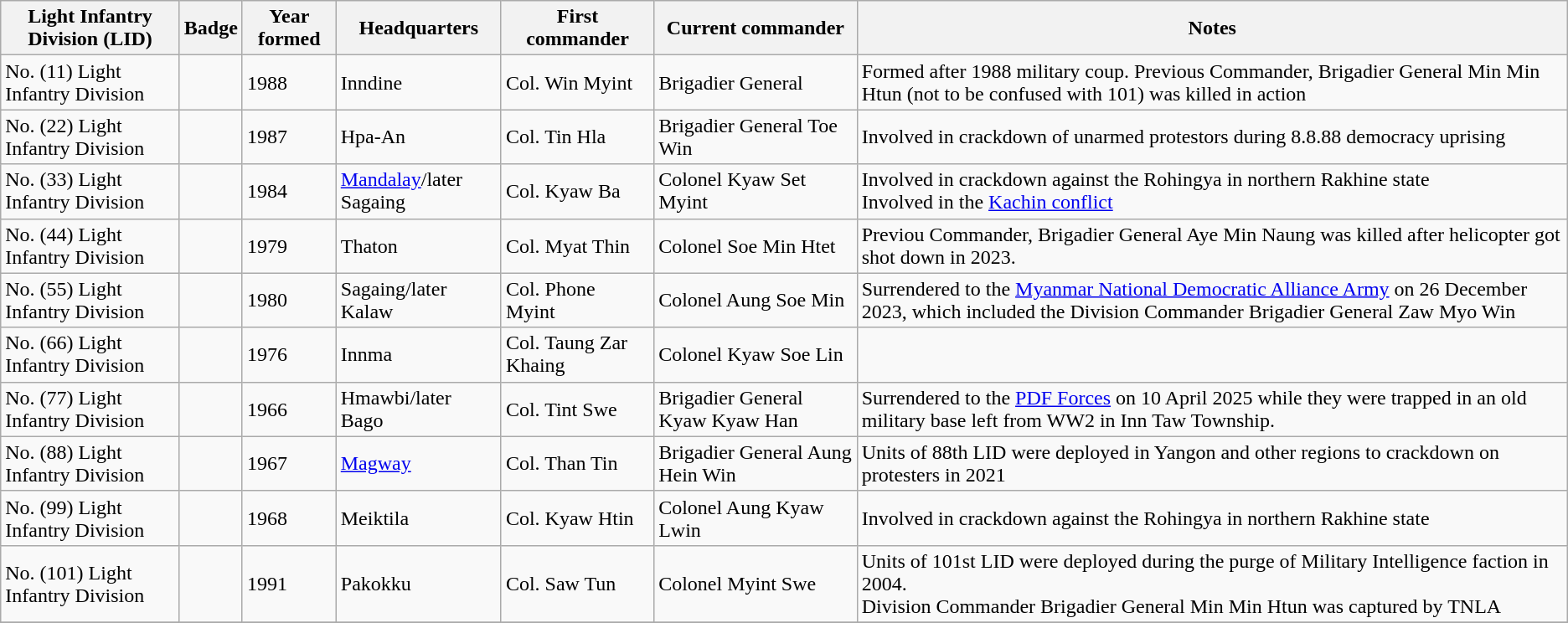<table class="wikitable">
<tr>
<th>Light Infantry Division (LID)</th>
<th>Badge</th>
<th>Year formed</th>
<th>Headquarters</th>
<th>First commander</th>
<th>Current commander</th>
<th>Notes</th>
</tr>
<tr>
<td>No. (11) Light Infantry Division</td>
<td></td>
<td>1988</td>
<td>Inndine</td>
<td>Col. Win Myint</td>
<td>Brigadier General</td>
<td>Formed after 1988 military coup. Previous Commander, Brigadier General Min Min Htun (not to be confused with 101) was killed in action</td>
</tr>
<tr>
<td>No. (22) Light Infantry Division</td>
<td></td>
<td>1987</td>
<td>Hpa-An</td>
<td>Col. Tin Hla</td>
<td>Brigadier General Toe Win</td>
<td>Involved in crackdown of unarmed protestors during 8.8.88 democracy uprising</td>
</tr>
<tr>
<td>No. (33) Light Infantry Division</td>
<td></td>
<td>1984</td>
<td><a href='#'>Mandalay</a>/later Sagaing</td>
<td>Col. Kyaw Ba</td>
<td>Colonel Kyaw Set Myint</td>
<td>Involved in crackdown against the Rohingya in northern Rakhine state<br>Involved in the <a href='#'>Kachin conflict</a></td>
</tr>
<tr>
<td>No. (44) Light Infantry Division</td>
<td></td>
<td>1979</td>
<td>Thaton</td>
<td>Col. Myat Thin</td>
<td>Colonel Soe Min Htet</td>
<td>Previou Commander, Brigadier General Aye Min Naung was killed after helicopter got shot down in 2023.</td>
</tr>
<tr>
<td>No. (55) Light Infantry Division</td>
<td></td>
<td>1980</td>
<td>Sagaing/later Kalaw</td>
<td>Col. Phone Myint</td>
<td>Colonel Aung Soe Min</td>
<td>Surrendered to the <a href='#'>Myanmar National Democratic Alliance Army</a> on 26 December 2023, which included the Division Commander Brigadier General Zaw Myo Win</td>
</tr>
<tr>
<td>No. (66) Light Infantry Division</td>
<td></td>
<td>1976</td>
<td>Innma</td>
<td>Col. Taung Zar Khaing</td>
<td>Colonel Kyaw Soe Lin</td>
<td></td>
</tr>
<tr>
<td>No. (77) Light Infantry Division</td>
<td></td>
<td>1966</td>
<td>Hmawbi/later Bago</td>
<td>Col. Tint Swe</td>
<td>Brigadier General Kyaw Kyaw Han</td>
<td>Surrendered to the <a href='#'>PDF Forces</a> on 10 April 2025 while they were trapped in an old military base left from WW2 in Inn Taw Township.</td>
</tr>
<tr>
<td>No. (88) Light Infantry Division</td>
<td></td>
<td>1967</td>
<td><a href='#'>Magway</a></td>
<td>Col. Than Tin</td>
<td>Brigadier General Aung Hein Win</td>
<td>Units of 88th LID were deployed in Yangon and other regions to crackdown on protesters in 2021</td>
</tr>
<tr>
<td>No. (99) Light Infantry Division</td>
<td></td>
<td>1968</td>
<td>Meiktila</td>
<td>Col. Kyaw Htin</td>
<td>Colonel Aung Kyaw Lwin</td>
<td>Involved in crackdown against the Rohingya in northern Rakhine state</td>
</tr>
<tr>
<td>No. (101) Light Infantry Division</td>
<td></td>
<td>1991</td>
<td>Pakokku</td>
<td>Col. Saw Tun</td>
<td>Colonel Myint Swe</td>
<td>Units of 101st LID were deployed during the purge of Military Intelligence faction in 2004.<br>Division Commander Brigadier General Min Min Htun was captured by TNLA</td>
</tr>
<tr>
</tr>
</table>
